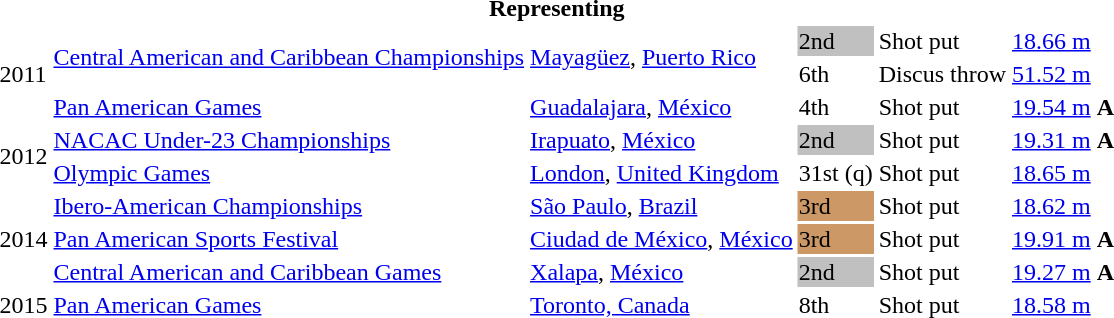<table>
<tr>
<th colspan="6">Representing </th>
</tr>
<tr>
<td rowspan=3>2011</td>
<td rowspan=2><a href='#'>Central American and Caribbean Championships</a></td>
<td rowspan=2><a href='#'>Mayagüez</a>, <a href='#'>Puerto Rico</a></td>
<td bgcolor=silver>2nd</td>
<td>Shot put</td>
<td><a href='#'>18.66 m</a></td>
</tr>
<tr>
<td>6th</td>
<td>Discus throw</td>
<td><a href='#'>51.52 m</a></td>
</tr>
<tr>
<td><a href='#'>Pan American Games</a></td>
<td><a href='#'>Guadalajara</a>, <a href='#'>México</a></td>
<td>4th</td>
<td>Shot put</td>
<td><a href='#'>19.54 m</a> <strong>A</strong></td>
</tr>
<tr>
<td rowspan=2>2012</td>
<td><a href='#'>NACAC Under-23 Championships</a></td>
<td><a href='#'>Irapuato</a>, <a href='#'>México</a></td>
<td bgcolor=silver>2nd</td>
<td>Shot put</td>
<td><a href='#'>19.31 m</a> <strong>A</strong></td>
</tr>
<tr>
<td><a href='#'>Olympic Games</a></td>
<td><a href='#'>London</a>, <a href='#'>United Kingdom</a></td>
<td>31st (q)</td>
<td>Shot put</td>
<td><a href='#'>18.65 m</a></td>
</tr>
<tr>
<td rowspan=3>2014</td>
<td><a href='#'>Ibero-American Championships</a></td>
<td><a href='#'>São Paulo</a>, <a href='#'>Brazil</a></td>
<td bgcolor="cc9966">3rd</td>
<td>Shot put</td>
<td><a href='#'>18.62 m</a></td>
</tr>
<tr>
<td><a href='#'>Pan American Sports Festival</a></td>
<td><a href='#'>Ciudad de México</a>, <a href='#'>México</a></td>
<td bgcolor="cc9966">3rd</td>
<td>Shot put</td>
<td><a href='#'>19.91 m</a> <strong>A</strong></td>
</tr>
<tr>
<td><a href='#'>Central American and Caribbean Games</a></td>
<td><a href='#'>Xalapa</a>, <a href='#'>México</a></td>
<td bgcolor=silver>2nd</td>
<td>Shot put</td>
<td><a href='#'>19.27 m</a> <strong>A</strong></td>
</tr>
<tr>
<td>2015</td>
<td><a href='#'>Pan American Games</a></td>
<td><a href='#'>Toronto, Canada</a></td>
<td>8th</td>
<td>Shot put</td>
<td><a href='#'>18.58 m</a></td>
</tr>
</table>
